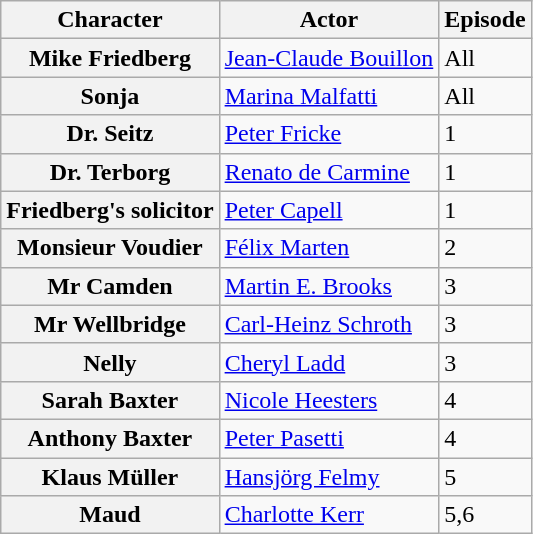<table class="wikitable">
<tr>
<th>Character</th>
<th>Actor</th>
<th>Episode</th>
</tr>
<tr>
<th>Mike Friedberg</th>
<td><a href='#'>Jean-Claude Bouillon</a></td>
<td>All</td>
</tr>
<tr>
<th>Sonja</th>
<td><a href='#'>Marina Malfatti</a></td>
<td>All</td>
</tr>
<tr>
<th>Dr. Seitz</th>
<td><a href='#'>Peter Fricke</a></td>
<td>1</td>
</tr>
<tr>
<th>Dr. Terborg</th>
<td><a href='#'>Renato de Carmine</a></td>
<td>1</td>
</tr>
<tr>
<th>Friedberg's solicitor</th>
<td><a href='#'>Peter Capell</a></td>
<td>1</td>
</tr>
<tr>
<th>Monsieur Voudier</th>
<td><a href='#'>Félix Marten</a></td>
<td>2</td>
</tr>
<tr>
<th>Mr Camden</th>
<td><a href='#'>Martin E. Brooks</a></td>
<td>3</td>
</tr>
<tr>
<th>Mr Wellbridge</th>
<td><a href='#'>Carl-Heinz Schroth</a></td>
<td>3</td>
</tr>
<tr>
<th>Nelly</th>
<td><a href='#'>Cheryl Ladd</a></td>
<td>3</td>
</tr>
<tr>
<th>Sarah Baxter</th>
<td><a href='#'>Nicole Heesters</a></td>
<td>4</td>
</tr>
<tr>
<th>Anthony Baxter</th>
<td><a href='#'>Peter Pasetti</a></td>
<td>4</td>
</tr>
<tr>
<th>Klaus Müller</th>
<td><a href='#'>Hansjörg Felmy</a></td>
<td>5</td>
</tr>
<tr>
<th>Maud</th>
<td><a href='#'>Charlotte Kerr</a></td>
<td>5,6</td>
</tr>
</table>
